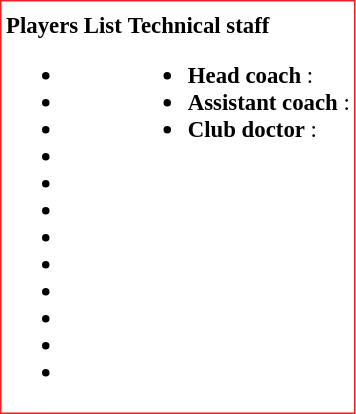<table class="toccolours" style="border: #ED2024 solid 1px; background: #FFFFFF; font-size: 95%">
<tr>
<th colspan="5" style="background-color:#FFFFFF;"></th>
</tr>
<tr>
<td style="fnto-size: 95%;" valign="top"><strong>Players List</strong><br><ul><li> </li><li> </li><li> </li><li> </li><li> </li><li> </li><li> </li><li> </li><li> </li><li> </li><li> </li><li> </li></ul></td>
<td style="fnto-size: 95%;" valign="top"><strong>Technical staff</strong><br><ul><li><strong>Head coach</strong> : </li><li><strong>Assistant coach</strong> : </li><li><strong>Club doctor</strong> : </li></ul></td>
</tr>
</table>
